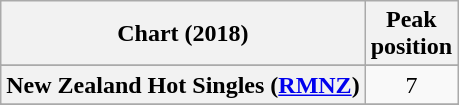<table class="wikitable sortable plainrowheaders" style="text-align:center">
<tr>
<th scope="col">Chart (2018)</th>
<th scope="col">Peak<br>position</th>
</tr>
<tr>
</tr>
<tr>
<th scope="row">New Zealand Hot Singles (<a href='#'>RMNZ</a>)</th>
<td>7</td>
</tr>
<tr>
</tr>
<tr>
</tr>
</table>
